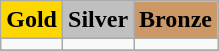<table class="wikitable">
<tr>
<td align=center bgcolor=gold> <strong>Gold</strong></td>
<td align=center bgcolor=silver> <strong>Silver</strong></td>
<td align=center bgcolor=cc9966> <strong>Bronze</strong></td>
</tr>
<tr>
<td></td>
<td></td>
<td></td>
</tr>
<tr>
</tr>
</table>
